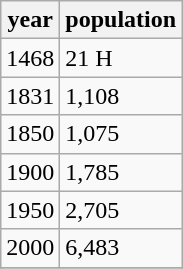<table class="wikitable">
<tr>
<th>year</th>
<th>population</th>
</tr>
<tr>
<td>1468</td>
<td>21 H</td>
</tr>
<tr>
<td>1831</td>
<td>1,108</td>
</tr>
<tr>
<td>1850</td>
<td>1,075</td>
</tr>
<tr>
<td>1900</td>
<td>1,785</td>
</tr>
<tr>
<td>1950</td>
<td>2,705</td>
</tr>
<tr>
<td>2000</td>
<td>6,483</td>
</tr>
<tr>
</tr>
</table>
